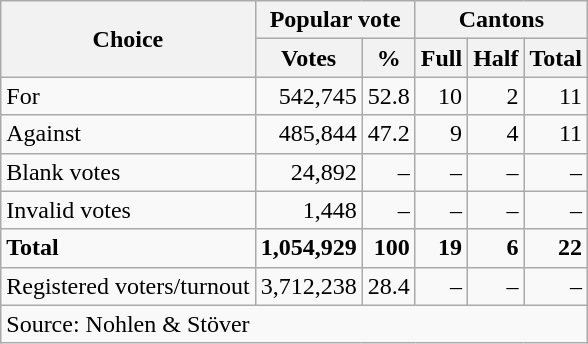<table class=wikitable style=text-align:right>
<tr>
<th rowspan=2>Choice</th>
<th colspan=2>Popular vote</th>
<th colspan=3>Cantons</th>
</tr>
<tr>
<th>Votes</th>
<th>%</th>
<th>Full</th>
<th>Half</th>
<th>Total</th>
</tr>
<tr>
<td align=left>For</td>
<td>542,745</td>
<td>52.8</td>
<td>10</td>
<td>2</td>
<td>11</td>
</tr>
<tr>
<td align=left>Against</td>
<td>485,844</td>
<td>47.2</td>
<td>9</td>
<td>4</td>
<td>11</td>
</tr>
<tr>
<td align=left>Blank votes</td>
<td>24,892</td>
<td>–</td>
<td>–</td>
<td>–</td>
<td>–</td>
</tr>
<tr>
<td align=left>Invalid votes</td>
<td>1,448</td>
<td>–</td>
<td>–</td>
<td>–</td>
<td>–</td>
</tr>
<tr>
<td align=left><strong>Total</strong></td>
<td><strong>1,054,929</strong></td>
<td><strong>100</strong></td>
<td><strong>19</strong></td>
<td><strong>6</strong></td>
<td><strong>22</strong></td>
</tr>
<tr>
<td align=left>Registered voters/turnout</td>
<td>3,712,238</td>
<td>28.4</td>
<td>–</td>
<td>–</td>
<td>–</td>
</tr>
<tr>
<td align=left colspan=6>Source: Nohlen & Stöver</td>
</tr>
</table>
